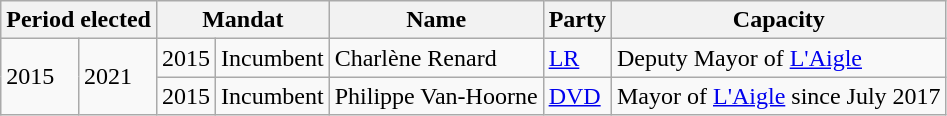<table class="wikitable">
<tr>
<th colspan="2">Period elected</th>
<th colspan="2">Mandat</th>
<th>Name</th>
<th>Party</th>
<th>Capacity</th>
</tr>
<tr>
<td rowspan="2">2015</td>
<td rowspan="2">2021</td>
<td>2015</td>
<td>Incumbent</td>
<td>Charlène Renard</td>
<td><a href='#'>LR</a></td>
<td>Deputy Mayor of <a href='#'>L'Aigle</a></td>
</tr>
<tr>
<td>2015</td>
<td>Incumbent</td>
<td>Philippe Van-Hoorne</td>
<td><a href='#'>DVD</a></td>
<td>Mayor of <a href='#'>L'Aigle</a> since July 2017</td>
</tr>
</table>
